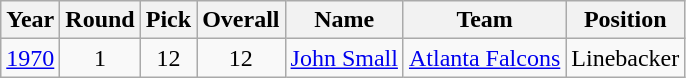<table class="wikitable sortable" style="text-align:center;">
<tr>
<th>Year</th>
<th>Round</th>
<th>Pick</th>
<th>Overall</th>
<th>Name</th>
<th>Team</th>
<th>Position</th>
</tr>
<tr>
<td><a href='#'>1970</a></td>
<td>1</td>
<td>12</td>
<td>12</td>
<td><a href='#'>John Small</a></td>
<td><a href='#'>Atlanta Falcons</a></td>
<td>Linebacker</td>
</tr>
</table>
